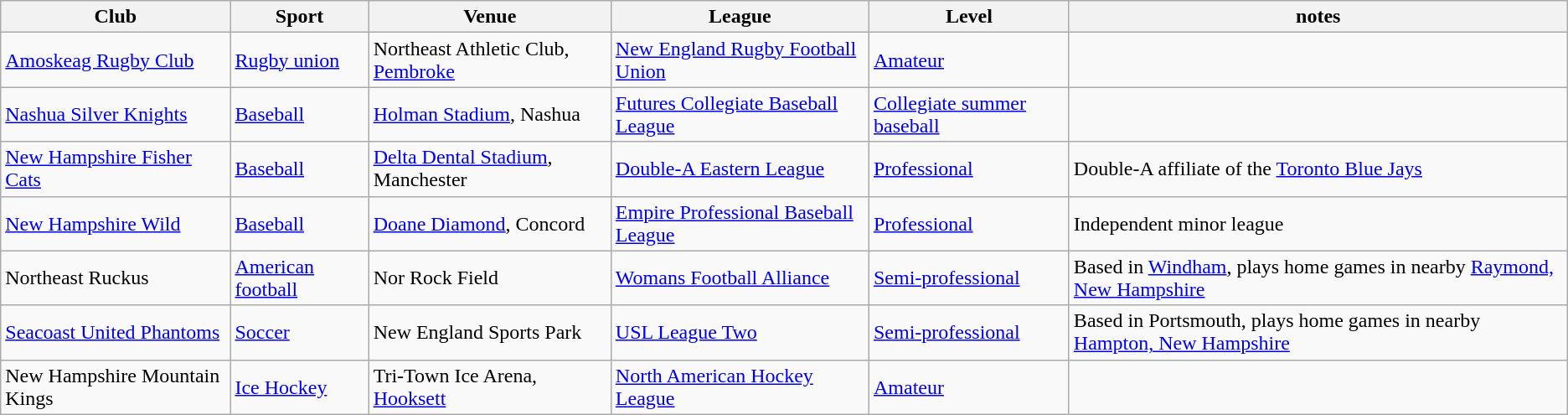<table class="wikitable">
<tr>
<th>Club</th>
<th>Sport</th>
<th>Venue</th>
<th>League</th>
<th>Level</th>
<th>notes</th>
</tr>
<tr>
<td><a href='#'>Amoskeag Rugby Club</a></td>
<td><a href='#'>Rugby union</a></td>
<td>Northeast Athletic Club, <a href='#'>Pembroke</a></td>
<td><a href='#'>New England Rugby Football Union</a></td>
<td><a href='#'>Amateur</a></td>
<td></td>
</tr>
<tr>
<td><a href='#'>Nashua Silver Knights</a></td>
<td><a href='#'>Baseball</a></td>
<td><a href='#'>Holman Stadium</a>, Nashua</td>
<td><a href='#'>Futures Collegiate Baseball League</a></td>
<td><a href='#'>Collegiate summer baseball</a></td>
<td></td>
</tr>
<tr>
<td><a href='#'>New Hampshire Fisher Cats</a></td>
<td><a href='#'>Baseball</a></td>
<td><a href='#'>Delta Dental Stadium</a>, Manchester</td>
<td><a href='#'>Double-A Eastern League</a></td>
<td><a href='#'>Professional</a></td>
<td>Double-A affiliate of the <a href='#'>Toronto Blue Jays</a></td>
</tr>
<tr>
<td><a href='#'>New Hampshire Wild</a></td>
<td><a href='#'>Baseball</a></td>
<td><a href='#'>Doane Diamond</a>, Concord</td>
<td><a href='#'>Empire Professional Baseball League</a></td>
<td><a href='#'>Professional</a></td>
<td>Independent minor league</td>
</tr>
<tr>
<td>Northeast Ruckus</td>
<td><a href='#'>American football</a></td>
<td>Nor Rock Field</td>
<td><a href='#'>Womans Football Alliance</a></td>
<td><a href='#'>Semi-professional</a></td>
<td>Based in <a href='#'>Windham</a>, plays home games in nearby <a href='#'>Raymond, New Hampshire</a></td>
</tr>
<tr>
<td><a href='#'>Seacoast United Phantoms</a></td>
<td><a href='#'>Soccer</a></td>
<td>New England Sports Park</td>
<td><a href='#'>USL League Two</a></td>
<td><a href='#'>Semi-professional</a></td>
<td>Based in Portsmouth, plays home games in nearby <a href='#'>Hampton, New Hampshire</a></td>
</tr>
<tr>
<td>New Hampshire Mountain Kings</td>
<td><a href='#'>Ice Hockey</a></td>
<td>Tri-Town Ice Arena, <a href='#'>Hooksett</a></td>
<td><a href='#'>North American Hockey League</a></td>
<td><a href='#'>Amateur</a></td>
<td></td>
</tr>
</table>
